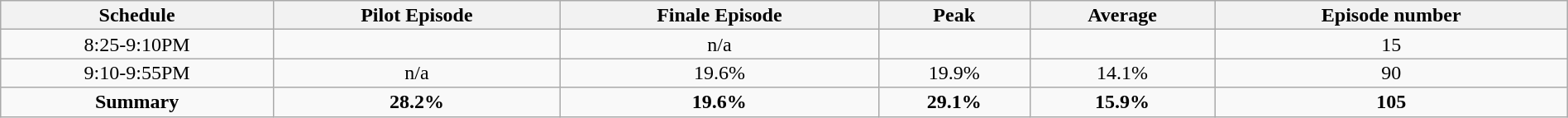<table class="wikitable" style="text-align:center; background:#f9f9f9; line-height:16px;" width="100%">
<tr>
<th>Schedule</th>
<th>Pilot Episode</th>
<th>Finale Episode</th>
<th>Peak</th>
<th>Average</th>
<th>Episode number</th>
</tr>
<tr>
<td>8:25-9:10PM</td>
<td></td>
<td>n/a</td>
<td></td>
<td></td>
<td>15</td>
</tr>
<tr>
<td>9:10-9:55PM</td>
<td>n/a</td>
<td>19.6%</td>
<td>19.9%</td>
<td>14.1%</td>
<td>90</td>
</tr>
<tr>
<td><strong>Summary</strong></td>
<td><strong>28.2%</strong></td>
<td><strong>19.6%</strong></td>
<td><strong>29.1%</strong></td>
<td><strong>15.9%</strong></td>
<td><strong>105</strong></td>
</tr>
</table>
